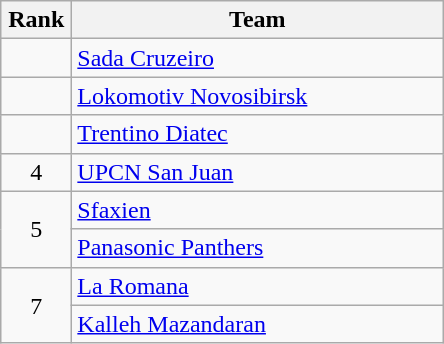<table class="wikitable" style="text-align:center;">
<tr>
<th width=40>Rank</th>
<th width=240>Team</th>
</tr>
<tr>
<td></td>
<td style="text-align:left;"> <a href='#'>Sada Cruzeiro</a></td>
</tr>
<tr>
<td></td>
<td style="text-align:left;"> <a href='#'>Lokomotiv Novosibirsk</a></td>
</tr>
<tr>
<td></td>
<td style="text-align:left;"> <a href='#'>Trentino Diatec</a></td>
</tr>
<tr>
<td>4</td>
<td style="text-align:left;"> <a href='#'>UPCN San Juan</a></td>
</tr>
<tr>
<td rowspan=2>5</td>
<td style="text-align:left;"> <a href='#'>Sfaxien</a></td>
</tr>
<tr>
<td style="text-align:left;"> <a href='#'>Panasonic Panthers</a></td>
</tr>
<tr>
<td rowspan=2>7</td>
<td style="text-align:left;"> <a href='#'>La Romana</a></td>
</tr>
<tr>
<td style="text-align:left;"> <a href='#'>Kalleh Mazandaran</a></td>
</tr>
</table>
